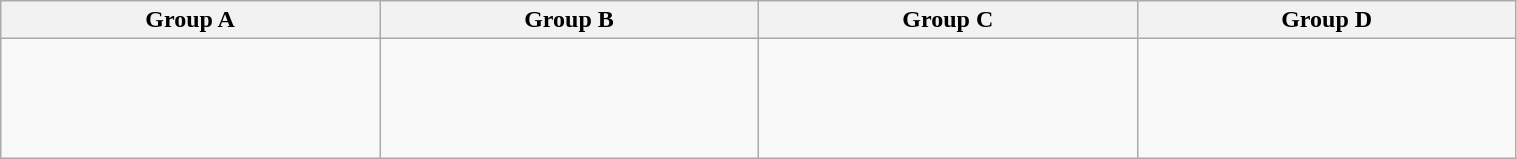<table class="wikitable" style="width:80%;">
<tr>
<th width=15%><strong>Group A</strong></th>
<th width=15%><strong>Group B</strong></th>
<th width=15%><strong>Group C</strong></th>
<th width=15%><strong>Group D</strong></th>
</tr>
<tr>
<td><br><br>
<br>
<br>
</td>
<td><br><br>
<br>
<br>
</td>
<td><br><br>
<br>
<br>
</td>
<td><br><br>
<br>
<br>
</td>
</tr>
</table>
